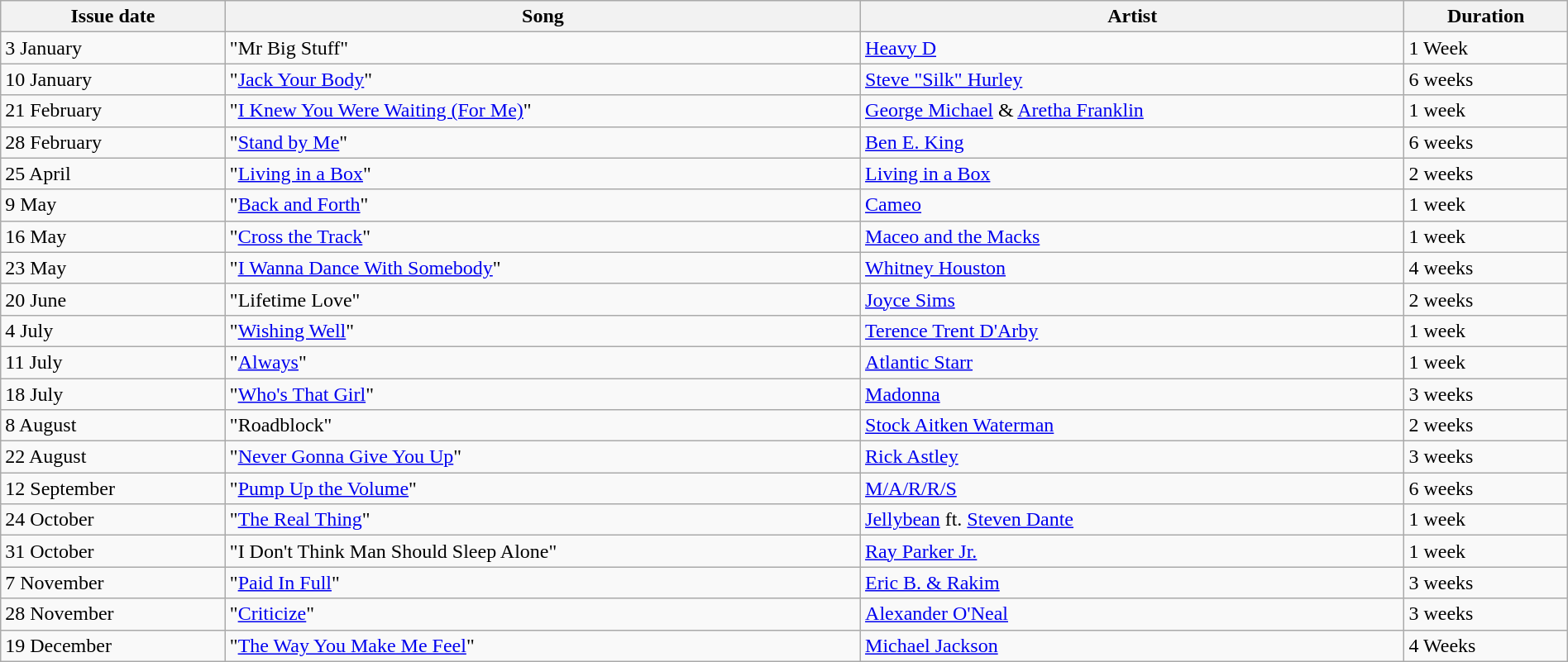<table width="100%" class="wikitable">
<tr>
<th>Issue date</th>
<th>Song</th>
<th>Artist</th>
<th>Duration</th>
</tr>
<tr>
<td>3 January</td>
<td>"Mr Big Stuff"</td>
<td><a href='#'>Heavy D</a></td>
<td>1 Week</td>
</tr>
<tr>
<td>10 January</td>
<td>"<a href='#'>Jack Your Body</a>"</td>
<td><a href='#'>Steve "Silk" Hurley</a></td>
<td>6 weeks</td>
</tr>
<tr>
<td>21 February</td>
<td>"<a href='#'>I Knew You Were Waiting (For Me)</a>"</td>
<td><a href='#'>George Michael</a> & <a href='#'>Aretha Franklin</a></td>
<td>1 week</td>
</tr>
<tr>
<td>28 February</td>
<td>"<a href='#'>Stand by Me</a>"</td>
<td><a href='#'>Ben E. King</a></td>
<td>6 weeks</td>
</tr>
<tr>
<td>25 April</td>
<td>"<a href='#'>Living in a Box</a>"</td>
<td><a href='#'>Living in a Box</a></td>
<td>2 weeks</td>
</tr>
<tr>
<td>9 May</td>
<td>"<a href='#'>Back and Forth</a>"</td>
<td><a href='#'>Cameo</a></td>
<td>1 week</td>
</tr>
<tr>
<td>16 May</td>
<td>"<a href='#'>Cross the Track</a>"</td>
<td><a href='#'>Maceo and the Macks</a></td>
<td>1 week</td>
</tr>
<tr>
<td>23 May</td>
<td>"<a href='#'>I Wanna Dance With Somebody</a>"</td>
<td><a href='#'>Whitney Houston</a></td>
<td>4 weeks</td>
</tr>
<tr>
<td>20 June</td>
<td>"Lifetime Love"</td>
<td><a href='#'>Joyce Sims</a></td>
<td>2 weeks</td>
</tr>
<tr>
<td>4 July</td>
<td>"<a href='#'>Wishing Well</a>"</td>
<td><a href='#'>Terence Trent D'Arby</a></td>
<td>1 week</td>
</tr>
<tr>
<td>11 July</td>
<td>"<a href='#'>Always</a>"</td>
<td><a href='#'>Atlantic Starr</a></td>
<td>1 week</td>
</tr>
<tr>
<td>18 July</td>
<td>"<a href='#'>Who's That Girl</a>"</td>
<td><a href='#'>Madonna</a></td>
<td>3 weeks</td>
</tr>
<tr>
<td>8 August</td>
<td>"Roadblock"</td>
<td><a href='#'>Stock Aitken Waterman</a></td>
<td>2 weeks</td>
</tr>
<tr>
<td>22 August</td>
<td>"<a href='#'>Never Gonna Give You Up</a>"</td>
<td><a href='#'>Rick Astley</a></td>
<td>3 weeks</td>
</tr>
<tr>
<td>12 September</td>
<td>"<a href='#'>Pump Up the Volume</a>"</td>
<td><a href='#'>M/A/R/R/S</a></td>
<td>6 weeks</td>
</tr>
<tr>
<td>24 October</td>
<td>"<a href='#'>The Real Thing</a>"</td>
<td><a href='#'>Jellybean</a> ft. <a href='#'>Steven Dante</a></td>
<td>1 week</td>
</tr>
<tr>
<td>31 October</td>
<td>"I Don't Think Man Should Sleep Alone"</td>
<td><a href='#'>Ray Parker Jr.</a></td>
<td>1 week</td>
</tr>
<tr>
<td>7 November</td>
<td>"<a href='#'>Paid In Full</a>"</td>
<td><a href='#'>Eric B. & Rakim</a></td>
<td>3 weeks</td>
</tr>
<tr>
<td>28 November</td>
<td>"<a href='#'>Criticize</a>"</td>
<td><a href='#'>Alexander O'Neal</a></td>
<td>3 weeks</td>
</tr>
<tr>
<td>19 December</td>
<td>"<a href='#'>The Way You Make Me Feel</a>"</td>
<td><a href='#'>Michael Jackson</a></td>
<td>4 Weeks</td>
</tr>
</table>
